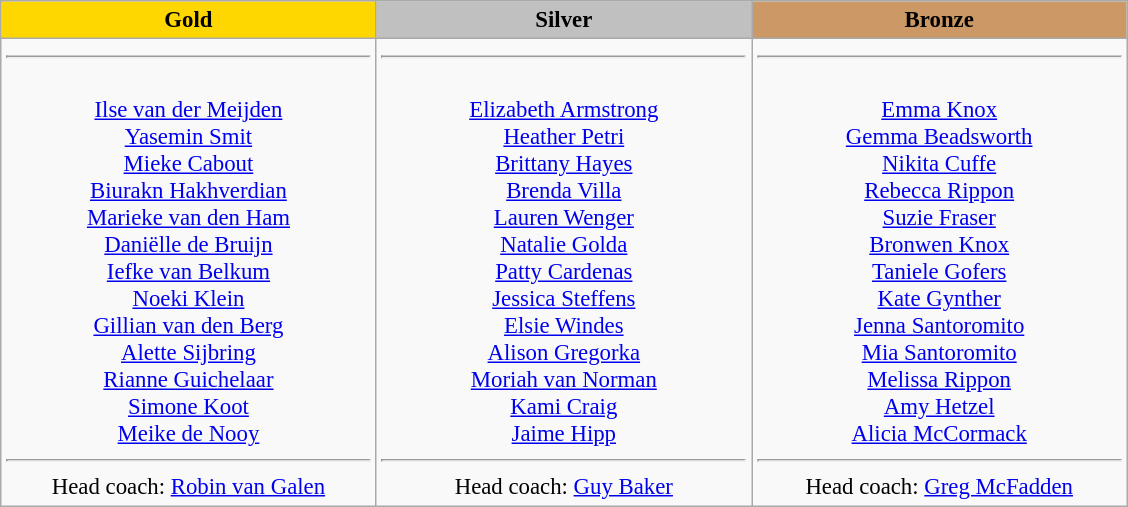<table class="wikitable" style="text-align:center; font-size: 95%;">
<tr>
<td style="width: 16em;background: gold"><strong>Gold</strong></td>
<td style="width: 16em;background: silver"><strong>Silver</strong></td>
<td style="width: 16em;background: #CC9966"><strong>Bronze</strong></td>
</tr>
<tr>
<td><hr><br><a href='#'>Ilse van der Meijden</a><br><a href='#'>Yasemin Smit</a><br><a href='#'>Mieke Cabout</a><br><a href='#'>Biurakn Hakhverdian</a><br><a href='#'>Marieke van den Ham</a><br><a href='#'>Daniëlle de Bruijn</a><br><a href='#'>Iefke van Belkum</a><br><a href='#'>Noeki Klein</a><br><a href='#'>Gillian van den Berg</a><br><a href='#'>Alette Sijbring</a><br><a href='#'>Rianne Guichelaar</a><br><a href='#'>Simone Koot</a><br><a href='#'>Meike de Nooy</a><br><hr>Head coach: <a href='#'>Robin van Galen</a></td>
<td><hr><br><a href='#'>Elizabeth Armstrong</a><br><a href='#'>Heather Petri</a><br><a href='#'>Brittany Hayes</a><br><a href='#'>Brenda Villa</a><br><a href='#'>Lauren Wenger</a><br><a href='#'>Natalie Golda</a><br><a href='#'>Patty Cardenas</a><br><a href='#'>Jessica Steffens</a><br><a href='#'>Elsie Windes</a><br><a href='#'>Alison Gregorka</a><br><a href='#'>Moriah van Norman</a><br><a href='#'>Kami Craig</a><br><a href='#'>Jaime Hipp</a><br><hr>Head coach: <a href='#'>Guy Baker</a></td>
<td><hr><br><a href='#'>Emma Knox</a><br><a href='#'>Gemma Beadsworth</a><br><a href='#'>Nikita Cuffe</a><br><a href='#'>Rebecca Rippon</a><br><a href='#'>Suzie Fraser</a><br><a href='#'>Bronwen Knox</a><br><a href='#'>Taniele Gofers</a><br><a href='#'>Kate Gynther</a><br><a href='#'>Jenna Santoromito</a><br><a href='#'>Mia Santoromito</a><br><a href='#'>Melissa Rippon</a><br><a href='#'>Amy Hetzel</a><br><a href='#'>Alicia McCormack</a><br><hr>Head coach: <a href='#'>Greg McFadden</a></td>
</tr>
</table>
